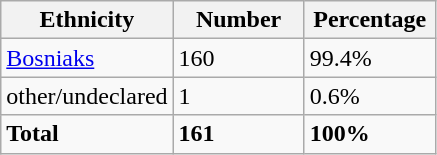<table class="wikitable">
<tr>
<th width="100px">Ethnicity</th>
<th width="80px">Number</th>
<th width="80px">Percentage</th>
</tr>
<tr>
<td><a href='#'>Bosniaks</a></td>
<td>160</td>
<td>99.4%</td>
</tr>
<tr>
<td>other/undeclared</td>
<td>1</td>
<td>0.6%</td>
</tr>
<tr>
<td><strong>Total</strong></td>
<td><strong>161</strong></td>
<td><strong>100%</strong></td>
</tr>
</table>
